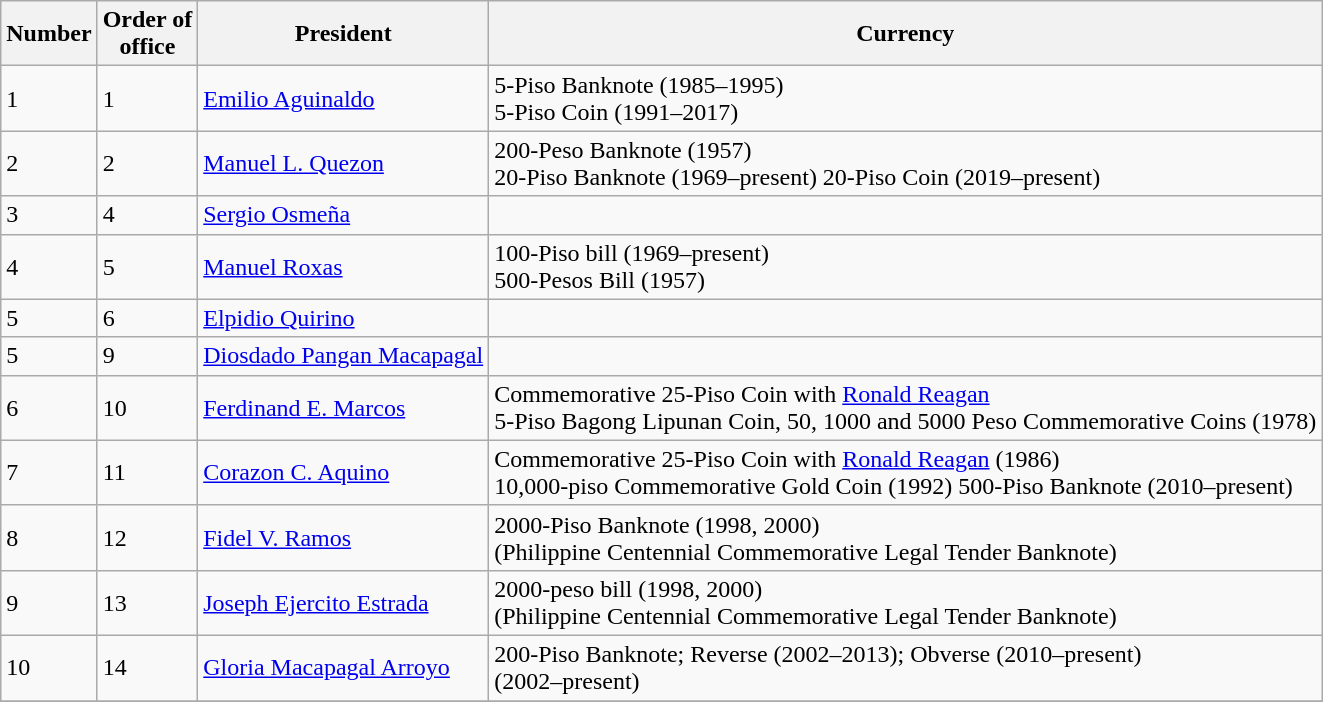<table class="wikitable">
<tr>
<th>Number</th>
<th>Order of<br>office</th>
<th>President</th>
<th>Currency</th>
</tr>
<tr>
<td>1</td>
<td>1</td>
<td><a href='#'>Emilio Aguinaldo</a></td>
<td><div>5-Piso Banknote (1985–1995)<br>5-Piso Coin (1991–2017)
</div></td>
</tr>
<tr>
<td>2</td>
<td>2</td>
<td><a href='#'>Manuel L. Quezon</a></td>
<td><div>200-Peso Banknote (1957)<br>20-Piso Banknote (1969–present)
20-Piso Coin (2019–present)</div></td>
</tr>
<tr>
<td>3</td>
<td>4</td>
<td><a href='#'>Sergio Osmeña</a></td>
<td></td>
</tr>
<tr>
<td>4</td>
<td>5</td>
<td><a href='#'>Manuel Roxas</a></td>
<td><div> 100-Piso bill (1969–present)<br>500-Pesos Bill (1957)
</div></td>
</tr>
<tr>
<td>5</td>
<td 6>6</td>
<td><a href='#'>Elpidio Quirino</a></td>
<td></td>
</tr>
<tr>
<td>5</td>
<td>9</td>
<td><a href='#'>Diosdado Pangan Macapagal</a></td>
<td></td>
</tr>
<tr>
<td>6</td>
<td>10</td>
<td><a href='#'>Ferdinand E. Marcos</a></td>
<td><div>Commemorative 25-Piso Coin with <a href='#'>Ronald Reagan</a><br> 5-Piso Bagong Lipunan Coin, 50, 1000 and 5000 Peso Commemorative Coins (1978)</div></td>
</tr>
<tr>
<td>7</td>
<td>11</td>
<td><a href='#'>Corazon C. Aquino</a></td>
<td><div> Commemorative 25-Piso Coin with <a href='#'>Ronald Reagan</a> (1986)<br>10,000-piso Commemorative Gold Coin (1992)
500-Piso Banknote (2010–present)</div></td>
</tr>
<tr>
<td>8</td>
<td>12</td>
<td><a href='#'>Fidel V. Ramos</a></td>
<td><div> 2000-Piso Banknote (1998, 2000)<br>(Philippine Centennial Commemorative Legal Tender Banknote)
</div></td>
</tr>
<tr>
<td>9</td>
<td>13</td>
<td><a href='#'>Joseph Ejercito Estrada</a></td>
<td><div> 2000-peso bill (1998, 2000)<br>(Philippine Centennial Commemorative Legal Tender Banknote)
</div></td>
</tr>
<tr>
<td>10</td>
<td>14</td>
<td><a href='#'>Gloria Macapagal Arroyo</a></td>
<td><div>200-Piso Banknote; Reverse (2002–2013); Obverse (2010–present)<br>(2002–present)
</div></td>
</tr>
<tr>
</tr>
</table>
